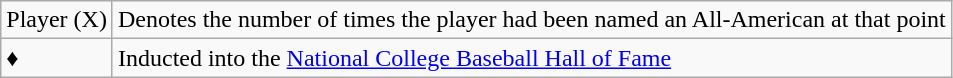<table class="wikitable">
<tr>
<td>Player (X)</td>
<td>Denotes the number of times the player had been named an All-American at that point</td>
</tr>
<tr>
<td>♦</td>
<td>Inducted into the <a href='#'>National College Baseball Hall of Fame</a></td>
</tr>
</table>
